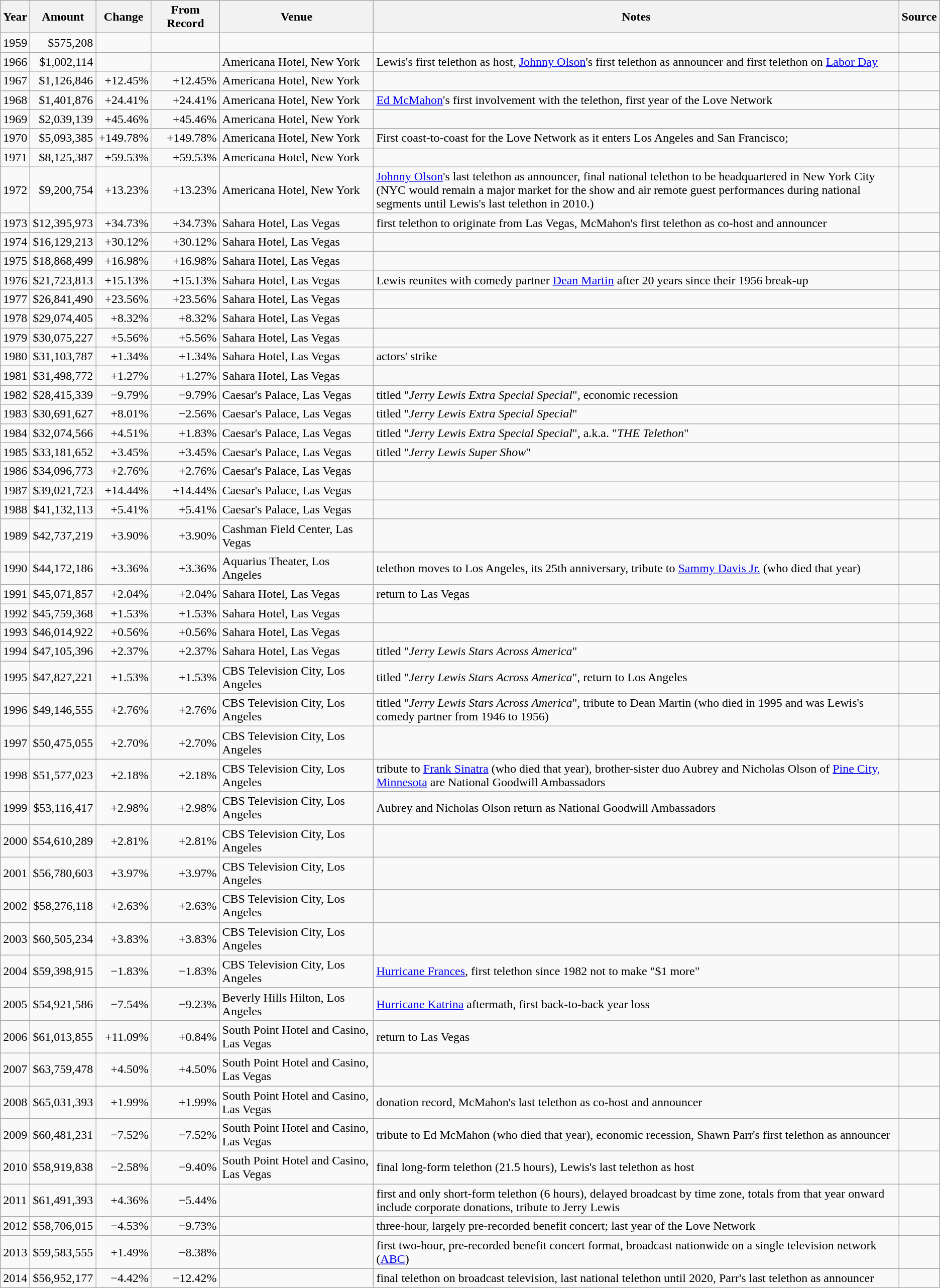<table class="wikitable sortable">
<tr>
<th>Year</th>
<th>Amount</th>
<th>Change</th>
<th>From Record</th>
<th>Venue</th>
<th>Notes</th>
<th>Source</th>
</tr>
<tr>
<td>1959</td>
<td align=right>$575,208</td>
<td align=right></td>
<td align=right></td>
<td></td>
<td></td>
<td></td>
</tr>
<tr>
<td>1966</td>
<td align=right>$1,002,114</td>
<td align=right></td>
<td align=right></td>
<td>Americana Hotel, New York</td>
<td>Lewis's first telethon as host, <a href='#'>Johnny Olson</a>'s first telethon as announcer and first telethon on <a href='#'>Labor Day</a></td>
<td></td>
</tr>
<tr>
<td>1967</td>
<td align=right>$1,126,846</td>
<td align=right>+12.45%</td>
<td align=right>+12.45%</td>
<td>Americana Hotel, New York</td>
<td></td>
<td></td>
</tr>
<tr>
<td>1968</td>
<td align=right>$1,401,876</td>
<td align=right>+24.41%</td>
<td align=right>+24.41%</td>
<td>Americana Hotel, New York</td>
<td><a href='#'>Ed McMahon</a>'s first involvement with the telethon, first year of the Love Network</td>
<td></td>
</tr>
<tr>
<td>1969</td>
<td align=right>$2,039,139</td>
<td align=right>+45.46%</td>
<td align=right>+45.46%</td>
<td>Americana Hotel, New York</td>
<td></td>
<td></td>
</tr>
<tr>
<td>1970</td>
<td align=right>$5,093,385</td>
<td align=right>+149.78%</td>
<td align=right>+149.78%</td>
<td>Americana Hotel, New York</td>
<td>First coast-to-coast for the Love Network as it enters Los Angeles and San Francisco;</td>
<td></td>
</tr>
<tr>
<td>1971</td>
<td align=right>$8,125,387</td>
<td align=right>+59.53%</td>
<td align=right>+59.53%</td>
<td>Americana Hotel, New York</td>
<td></td>
<td></td>
</tr>
<tr>
<td>1972</td>
<td align=right>$9,200,754</td>
<td align=right>+13.23%</td>
<td align=right>+13.23%</td>
<td>Americana Hotel, New York</td>
<td><a href='#'>Johnny Olson</a>'s last telethon as announcer, final national telethon to be headquartered in New York City<br>(NYC would remain a major market for the show and air remote guest performances during national segments until Lewis's last telethon in 2010.)</td>
<td></td>
</tr>
<tr>
<td>1973</td>
<td align=right>$12,395,973</td>
<td align=right>+34.73%</td>
<td align=right>+34.73%</td>
<td>Sahara Hotel, Las Vegas</td>
<td>first telethon to originate from Las Vegas, McMahon's first telethon as co-host and announcer</td>
<td></td>
</tr>
<tr>
<td>1974</td>
<td align=right>$16,129,213</td>
<td align=right>+30.12%</td>
<td align=right>+30.12%</td>
<td>Sahara Hotel, Las Vegas</td>
<td></td>
<td></td>
</tr>
<tr>
<td>1975</td>
<td align=right>$18,868,499</td>
<td align=right>+16.98%</td>
<td align=right>+16.98%</td>
<td>Sahara Hotel, Las Vegas</td>
<td></td>
<td></td>
</tr>
<tr>
<td>1976</td>
<td align=right>$21,723,813</td>
<td align=right>+15.13%</td>
<td align=right>+15.13%</td>
<td>Sahara Hotel, Las Vegas</td>
<td>Lewis reunites with comedy partner <a href='#'>Dean Martin</a> after 20 years since their 1956 break-up</td>
<td></td>
</tr>
<tr>
<td>1977</td>
<td align=right>$26,841,490</td>
<td align=right>+23.56%</td>
<td align=right>+23.56%</td>
<td>Sahara Hotel, Las Vegas</td>
<td></td>
<td></td>
</tr>
<tr>
<td>1978</td>
<td align=right>$29,074,405</td>
<td align=right>+8.32%</td>
<td align=right>+8.32%</td>
<td>Sahara Hotel, Las Vegas</td>
<td></td>
<td></td>
</tr>
<tr>
<td>1979</td>
<td align=right>$30,075,227</td>
<td align=right>+5.56%</td>
<td align=right>+5.56%</td>
<td>Sahara Hotel, Las Vegas</td>
<td></td>
<td></td>
</tr>
<tr>
<td>1980</td>
<td align=right>$31,103,787</td>
<td align=right>+1.34%</td>
<td align=right>+1.34%</td>
<td>Sahara Hotel, Las Vegas</td>
<td>actors' strike</td>
<td></td>
</tr>
<tr>
<td>1981</td>
<td align=right>$31,498,772</td>
<td align=right>+1.27%</td>
<td align=right>+1.27%</td>
<td>Sahara Hotel, Las Vegas</td>
<td></td>
<td></td>
</tr>
<tr>
<td>1982</td>
<td align=right>$28,415,339</td>
<td align=right>−9.79%</td>
<td align=right>−9.79%</td>
<td>Caesar's Palace, Las Vegas</td>
<td>titled "<em>Jerry Lewis Extra Special Special</em>", economic recession</td>
<td></td>
</tr>
<tr>
<td>1983</td>
<td align=right>$30,691,627</td>
<td align=right>+8.01%</td>
<td align=right>−2.56%</td>
<td>Caesar's Palace, Las Vegas</td>
<td>titled "<em>Jerry Lewis Extra Special Special</em>"</td>
<td></td>
</tr>
<tr>
<td>1984</td>
<td align=right>$32,074,566</td>
<td align=right>+4.51%</td>
<td align=right>+1.83%</td>
<td>Caesar's Palace, Las Vegas</td>
<td>titled "<em>Jerry Lewis Extra Special Special</em>", a.k.a. "<em>THE Telethon</em>"</td>
<td></td>
</tr>
<tr>
<td>1985</td>
<td align=right>$33,181,652</td>
<td align=right>+3.45%</td>
<td align=right>+3.45%</td>
<td>Caesar's Palace, Las Vegas</td>
<td>titled "<em>Jerry Lewis Super Show</em>"</td>
<td></td>
</tr>
<tr>
<td>1986</td>
<td align=right>$34,096,773</td>
<td align=right>+2.76%</td>
<td align=right>+2.76%</td>
<td>Caesar's Palace, Las Vegas</td>
<td></td>
<td></td>
</tr>
<tr>
<td>1987</td>
<td align=right>$39,021,723</td>
<td align=right>+14.44%</td>
<td align=right>+14.44%</td>
<td>Caesar's Palace, Las Vegas</td>
<td></td>
<td></td>
</tr>
<tr>
<td>1988</td>
<td align=right>$41,132,113</td>
<td align=right>+5.41%</td>
<td align=right>+5.41%</td>
<td>Caesar's Palace, Las Vegas</td>
<td></td>
<td></td>
</tr>
<tr>
<td>1989</td>
<td align=right>$42,737,219</td>
<td align=right>+3.90%</td>
<td align=right>+3.90%</td>
<td>Cashman Field Center, Las Vegas</td>
<td></td>
<td></td>
</tr>
<tr>
<td>1990</td>
<td align=right>$44,172,186</td>
<td align=right>+3.36%</td>
<td align=right>+3.36%</td>
<td>Aquarius Theater, Los Angeles</td>
<td>telethon moves to Los Angeles, its 25th anniversary, tribute to <a href='#'>Sammy Davis Jr.</a> (who died that year)</td>
<td></td>
</tr>
<tr>
<td>1991</td>
<td align=right>$45,071,857</td>
<td align=right>+2.04%</td>
<td align=right>+2.04%</td>
<td>Sahara Hotel, Las Vegas</td>
<td>return to Las Vegas</td>
<td></td>
</tr>
<tr>
<td>1992</td>
<td align=right>$45,759,368</td>
<td align=right>+1.53%</td>
<td align=right>+1.53%</td>
<td>Sahara Hotel, Las Vegas</td>
<td></td>
<td></td>
</tr>
<tr>
<td>1993</td>
<td align=right>$46,014,922</td>
<td align=right>+0.56%</td>
<td align=right>+0.56%</td>
<td>Sahara Hotel, Las Vegas</td>
<td></td>
<td></td>
</tr>
<tr>
<td>1994</td>
<td align=right>$47,105,396</td>
<td align=right>+2.37%</td>
<td align=right>+2.37%</td>
<td>Sahara Hotel, Las Vegas</td>
<td>titled "<em>Jerry Lewis Stars Across America</em>"</td>
<td></td>
</tr>
<tr>
<td>1995</td>
<td align=right>$47,827,221</td>
<td align=right>+1.53%</td>
<td align=right>+1.53%</td>
<td>CBS Television City, Los Angeles</td>
<td>titled "<em>Jerry Lewis Stars Across America</em>", return to Los Angeles</td>
<td></td>
</tr>
<tr>
<td>1996</td>
<td align=right>$49,146,555</td>
<td align=right>+2.76%</td>
<td align=right>+2.76%</td>
<td>CBS Television City, Los Angeles</td>
<td>titled "<em>Jerry Lewis Stars Across America</em>", tribute to Dean Martin (who died in 1995 and was Lewis's comedy partner from 1946 to 1956)</td>
<td></td>
</tr>
<tr>
<td>1997</td>
<td align=right>$50,475,055</td>
<td align=right>+2.70%</td>
<td align=right>+2.70%</td>
<td>CBS Television City, Los Angeles</td>
<td></td>
<td></td>
</tr>
<tr>
<td>1998</td>
<td align=right>$51,577,023</td>
<td align=right>+2.18%</td>
<td align=right>+2.18%</td>
<td>CBS Television City, Los Angeles</td>
<td>tribute to <a href='#'>Frank Sinatra</a> (who died that year), brother-sister duo Aubrey and Nicholas Olson of <a href='#'>Pine City, Minnesota</a> are National Goodwill Ambassadors</td>
<td></td>
</tr>
<tr>
<td>1999</td>
<td align=right>$53,116,417</td>
<td align=right>+2.98%</td>
<td align=right>+2.98%</td>
<td>CBS Television City, Los Angeles</td>
<td>Aubrey and Nicholas Olson return as National Goodwill Ambassadors</td>
<td></td>
</tr>
<tr>
<td>2000</td>
<td align=right>$54,610,289</td>
<td align=right>+2.81%</td>
<td align=right>+2.81%</td>
<td>CBS Television City, Los Angeles</td>
<td></td>
<td></td>
</tr>
<tr>
<td>2001</td>
<td align=right>$56,780,603</td>
<td align=right>+3.97%</td>
<td align=right>+3.97%</td>
<td>CBS Television City, Los Angeles</td>
<td></td>
<td></td>
</tr>
<tr>
<td>2002</td>
<td align=right>$58,276,118</td>
<td align=right>+2.63%</td>
<td align=right>+2.63%</td>
<td>CBS Television City, Los Angeles</td>
<td></td>
<td></td>
</tr>
<tr>
<td>2003</td>
<td align=right>$60,505,234</td>
<td align=right>+3.83%</td>
<td align=right>+3.83%</td>
<td>CBS Television City, Los Angeles</td>
<td></td>
<td></td>
</tr>
<tr>
<td>2004</td>
<td align=right>$59,398,915</td>
<td align=right>−1.83%</td>
<td align=right>−1.83%</td>
<td>CBS Television City, Los Angeles</td>
<td><a href='#'>Hurricane Frances</a>, first telethon since 1982 not to make "$1 more"</td>
<td></td>
</tr>
<tr>
<td>2005</td>
<td align=right>$54,921,586</td>
<td align=right>−7.54%</td>
<td align=right>−9.23%</td>
<td>Beverly Hills Hilton, Los Angeles</td>
<td><a href='#'>Hurricane Katrina</a> aftermath, first back-to-back year loss</td>
<td></td>
</tr>
<tr>
<td>2006</td>
<td align=right>$61,013,855</td>
<td align=right>+11.09%</td>
<td align=right>+0.84%</td>
<td>South Point Hotel and Casino, Las Vegas</td>
<td>return to Las Vegas</td>
<td></td>
</tr>
<tr>
<td>2007</td>
<td align=right>$63,759,478</td>
<td align=right>+4.50%</td>
<td align=right>+4.50%</td>
<td>South Point Hotel and Casino, Las Vegas</td>
<td></td>
<td></td>
</tr>
<tr>
<td>2008</td>
<td align=right>$65,031,393</td>
<td align=right>+1.99%</td>
<td align=right>+1.99%</td>
<td>South Point Hotel and Casino, Las Vegas</td>
<td>donation record, McMahon's last telethon as co-host and announcer</td>
<td></td>
</tr>
<tr>
<td>2009</td>
<td align=right>$60,481,231</td>
<td align=right>−7.52%</td>
<td align=right>−7.52%</td>
<td>South Point Hotel and Casino, Las Vegas</td>
<td>tribute to Ed McMahon (who died that year), economic recession, Shawn Parr's first telethon as announcer</td>
<td></td>
</tr>
<tr>
<td>2010</td>
<td align=right>$58,919,838</td>
<td align=right>−2.58%</td>
<td align=right>−9.40%</td>
<td>South Point Hotel and Casino, Las Vegas</td>
<td>final long-form telethon (21.5 hours), Lewis's last telethon as host</td>
<td></td>
</tr>
<tr>
<td>2011</td>
<td align=right>$61,491,393</td>
<td align=right>+4.36%</td>
<td align=right>−5.44%</td>
<td></td>
<td>first and only short-form telethon (6 hours), delayed broadcast by time zone, totals from that year onward include corporate donations, tribute to Jerry Lewis</td>
<td></td>
</tr>
<tr>
<td>2012</td>
<td align=right>$58,706,015</td>
<td align=right>−4.53%</td>
<td align=right>−9.73%</td>
<td></td>
<td>three-hour, largely pre-recorded benefit concert; last year of the Love Network</td>
<td></td>
</tr>
<tr>
<td>2013</td>
<td align=right>$59,583,555</td>
<td align=right>+1.49%</td>
<td align=right>−8.38%</td>
<td></td>
<td>first two-hour, pre-recorded benefit concert format, broadcast nationwide on a single television network (<a href='#'>ABC</a>)</td>
<td></td>
</tr>
<tr>
<td>2014</td>
<td align=right>$56,952,177</td>
<td align=right>−4.42%</td>
<td align=right>−12.42%</td>
<td></td>
<td>final telethon on broadcast television, last national telethon until 2020, Parr's last telethon as announcer</td>
<td></td>
</tr>
</table>
